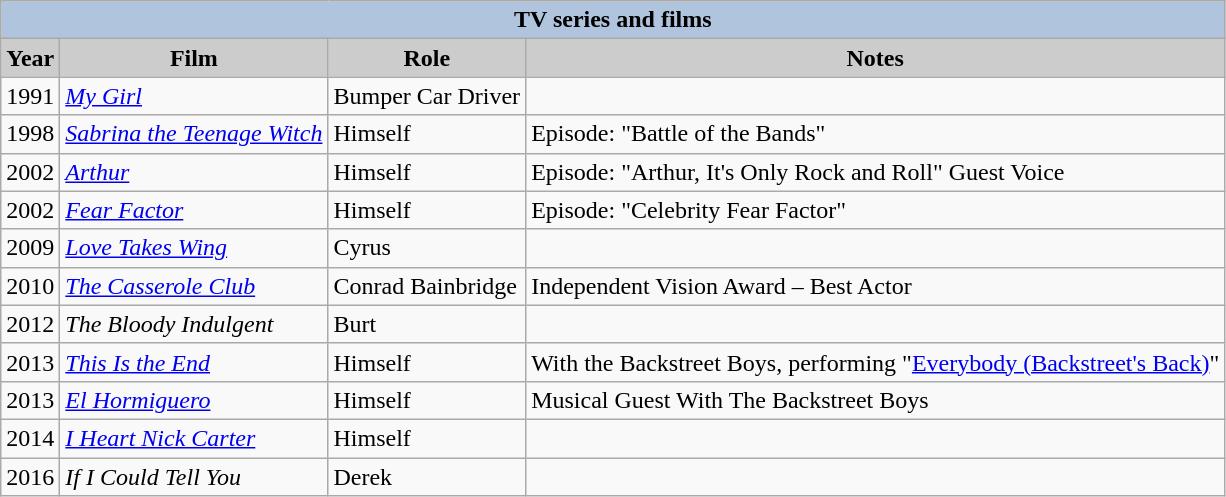<table class="wikitable sortable">
<tr style="text-align:center;">
<th colspan=4 style="background:#B0C4DE;">TV series and films</th>
</tr>
<tr style="text-align:center;">
<th style="background:#ccc;">Year</th>
<th style="background:#ccc;">Film</th>
<th style="background:#ccc;">Role</th>
<th style="background:#ccc;">Notes</th>
</tr>
<tr>
<td>1991</td>
<td><em><a href='#'>My Girl</a></em></td>
<td>Bumper Car Driver</td>
<td></td>
</tr>
<tr>
<td>1998</td>
<td><em><a href='#'>Sabrina the Teenage Witch</a></em></td>
<td>Himself</td>
<td>Episode: "Battle of the Bands"</td>
</tr>
<tr>
<td>2002</td>
<td><em><a href='#'>Arthur</a></em></td>
<td>Himself</td>
<td>Episode: "Arthur, It's Only Rock and Roll" Guest Voice</td>
</tr>
<tr>
<td>2002</td>
<td><em><a href='#'>Fear Factor</a></em></td>
<td>Himself</td>
<td>Episode: "Celebrity Fear Factor"</td>
</tr>
<tr>
<td>2009</td>
<td><em><a href='#'>Love Takes Wing</a></em></td>
<td>Cyrus</td>
<td></td>
</tr>
<tr>
<td>2010</td>
<td><em><a href='#'>The Casserole Club</a></em></td>
<td>Conrad Bainbridge</td>
<td>Independent Vision Award – Best Actor</td>
</tr>
<tr>
<td>2012</td>
<td><em>The Bloody Indulgent</em></td>
<td>Burt</td>
<td></td>
</tr>
<tr>
<td>2013</td>
<td><em><a href='#'>This Is the End</a></em></td>
<td>Himself</td>
<td>With the Backstreet Boys, performing "<a href='#'>Everybody (Backstreet's Back)</a>"</td>
</tr>
<tr>
<td>2013</td>
<td><em><a href='#'>El Hormiguero</a></em></td>
<td>Himself</td>
<td>Musical Guest With The Backstreet Boys</td>
</tr>
<tr>
<td>2014</td>
<td><em><a href='#'>I Heart Nick Carter</a></em></td>
<td>Himself</td>
<td></td>
</tr>
<tr>
<td>2016</td>
<td><em>If I Could Tell You</em></td>
<td>Derek</td>
<td></td>
</tr>
</table>
